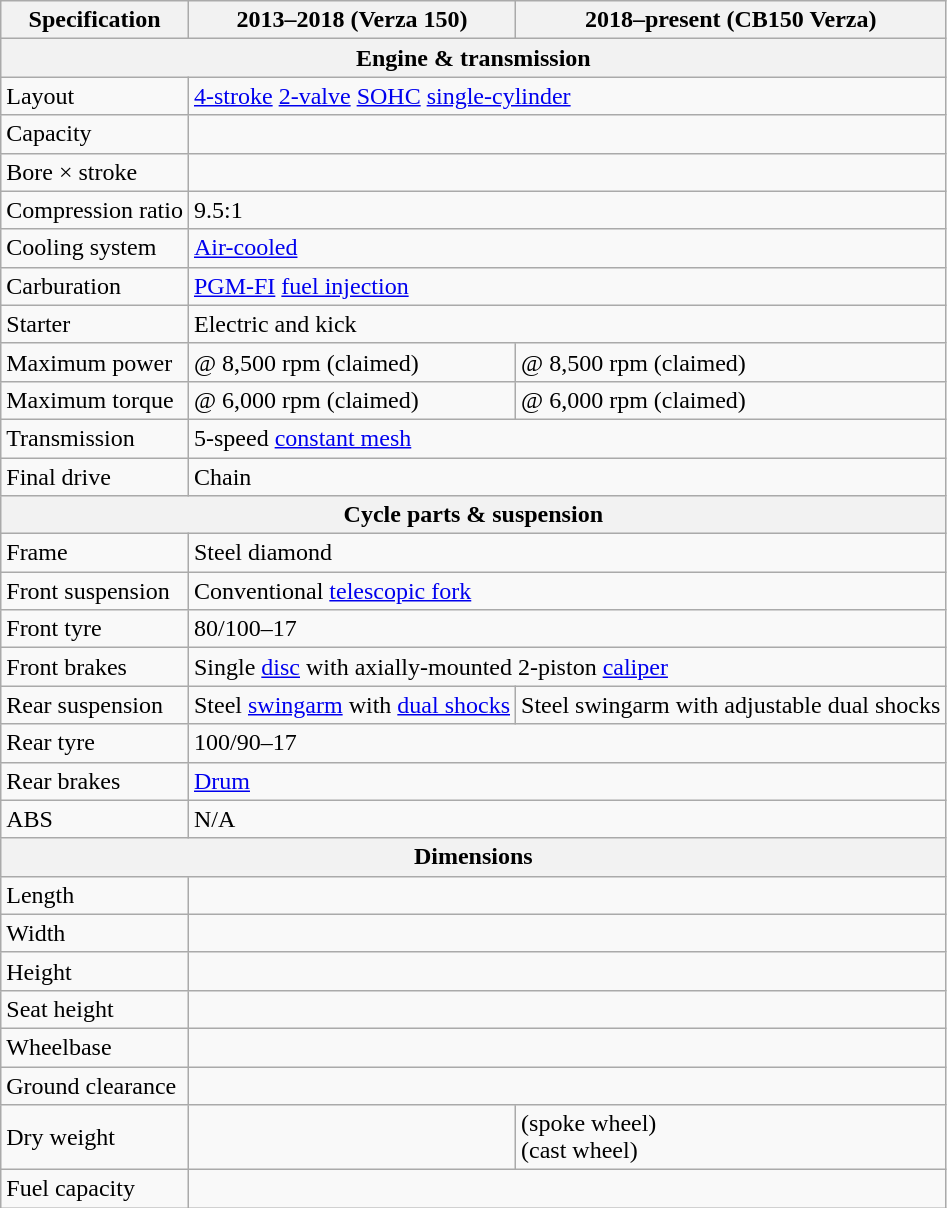<table class="wikitable">
<tr>
<th>Specification</th>
<th>2013–2018 (Verza 150)</th>
<th>2018–present (CB150 Verza)</th>
</tr>
<tr>
<th colspan="3" style="margin:auto; text-align:center;">Engine & transmission</th>
</tr>
<tr>
<td>Layout</td>
<td colspan="2"><a href='#'>4-stroke</a> <a href='#'>2-valve</a> <a href='#'>SOHC</a> <a href='#'>single-cylinder</a></td>
</tr>
<tr>
<td>Capacity</td>
<td colspan="2"></td>
</tr>
<tr>
<td>Bore × stroke</td>
<td colspan="2"></td>
</tr>
<tr>
<td>Compression ratio</td>
<td colspan="2">9.5:1</td>
</tr>
<tr>
<td>Cooling system</td>
<td colspan="2"><a href='#'>Air-cooled</a></td>
</tr>
<tr>
<td>Carburation</td>
<td colspan="2"><a href='#'>PGM-FI</a> <a href='#'>fuel injection</a></td>
</tr>
<tr>
<td>Starter</td>
<td colspan="2">Electric and kick</td>
</tr>
<tr>
<td>Maximum power</td>
<td colspan="1"> @ 8,500 rpm (claimed)</td>
<td colspan="1"> @ 8,500 rpm (claimed)</td>
</tr>
<tr>
<td>Maximum torque</td>
<td colspan="1"> @ 6,000 rpm (claimed)</td>
<td colspan="1"> @ 6,000 rpm (claimed)</td>
</tr>
<tr>
<td>Transmission</td>
<td colspan="2">5-speed <a href='#'>constant mesh</a></td>
</tr>
<tr>
<td>Final drive</td>
<td colspan="2">Chain</td>
</tr>
<tr>
<th colspan="3" style="margin:auto; text-align:center;">Cycle parts & suspension</th>
</tr>
<tr>
<td>Frame</td>
<td colspan="2">Steel diamond</td>
</tr>
<tr>
<td>Front suspension</td>
<td colspan="2">Conventional  <a href='#'>telescopic fork</a></td>
</tr>
<tr>
<td>Front tyre</td>
<td colspan="2">80/100–17</td>
</tr>
<tr>
<td>Front brakes</td>
<td colspan="2">Single  <a href='#'>disc</a> with axially-mounted 2-piston <a href='#'>caliper</a></td>
</tr>
<tr>
<td>Rear suspension</td>
<td colspan="1">Steel <a href='#'>swingarm</a> with <a href='#'>dual shocks</a></td>
<td colspan="1">Steel swingarm with adjustable dual shocks</td>
</tr>
<tr>
<td>Rear tyre</td>
<td colspan="2">100/90–17</td>
</tr>
<tr>
<td>Rear brakes</td>
<td colspan="2"><a href='#'>Drum</a></td>
</tr>
<tr>
<td>ABS</td>
<td colspan="2">N/A</td>
</tr>
<tr>
<th colspan="3" style="margin:auto; text-align:center;">Dimensions</th>
</tr>
<tr>
<td>Length</td>
<td colspan="2"></td>
</tr>
<tr>
<td>Width</td>
<td colspan="2"></td>
</tr>
<tr>
<td>Height</td>
<td colspan="2"></td>
</tr>
<tr>
<td>Seat height</td>
<td colspan="2"></td>
</tr>
<tr>
<td>Wheelbase</td>
<td colspan="2"></td>
</tr>
<tr>
<td>Ground clearance</td>
<td colspan="2"></td>
</tr>
<tr>
<td>Dry weight</td>
<td colspan="1"></td>
<td colspan="1"> (spoke wheel)<br> (cast wheel)</td>
</tr>
<tr>
<td>Fuel capacity</td>
<td colspan="2"></td>
</tr>
</table>
